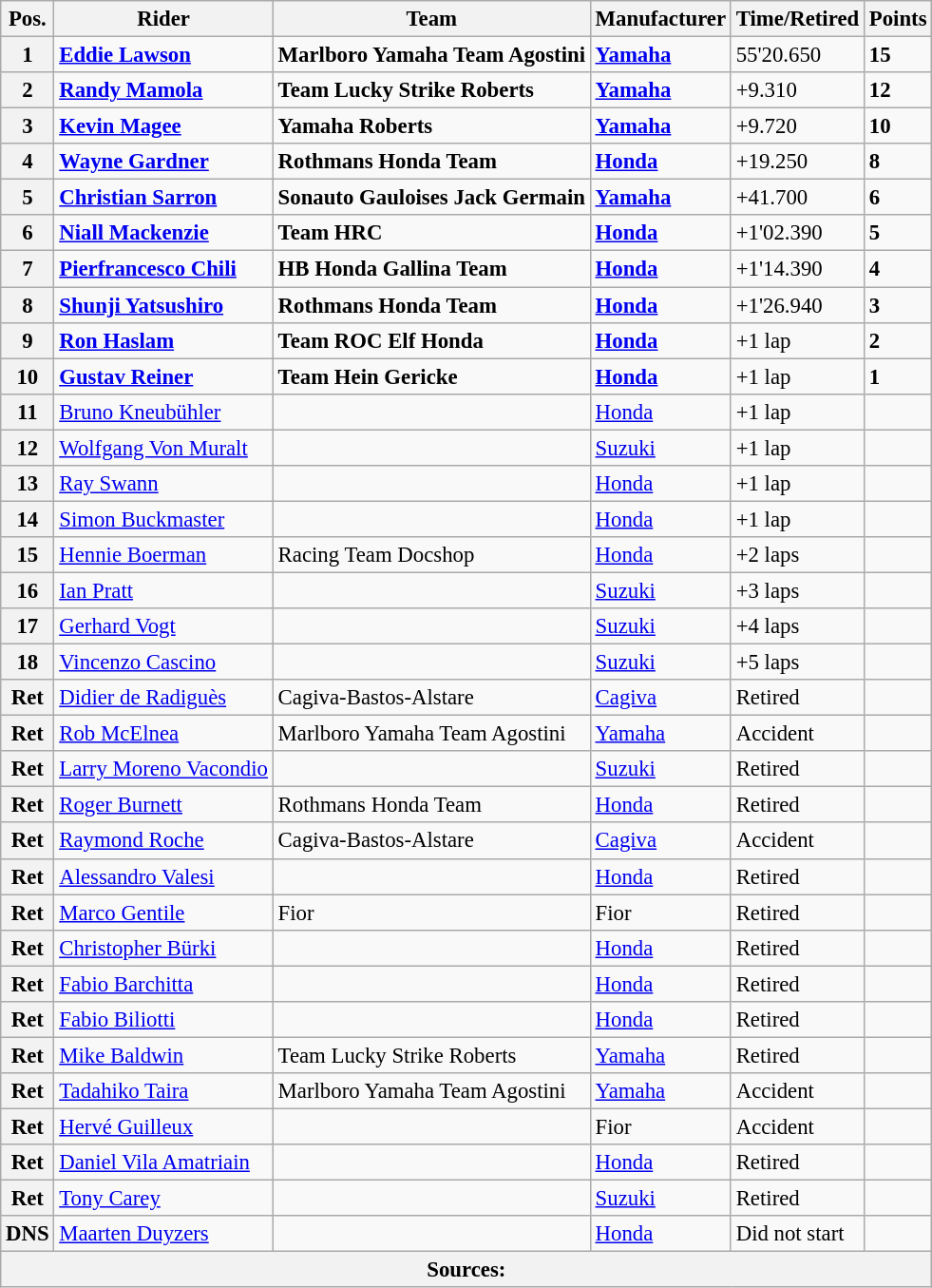<table class="wikitable" style="font-size: 95%;">
<tr>
<th>Pos.</th>
<th>Rider</th>
<th>Team</th>
<th>Manufacturer</th>
<th>Time/Retired</th>
<th>Points</th>
</tr>
<tr>
<th>1</th>
<td> <strong><a href='#'>Eddie Lawson</a></strong></td>
<td><strong>Marlboro Yamaha Team Agostini</strong></td>
<td><strong><a href='#'>Yamaha</a></strong></td>
<td>55'20.650</td>
<td><strong>15</strong></td>
</tr>
<tr>
<th>2</th>
<td> <strong><a href='#'>Randy Mamola</a></strong></td>
<td><strong>Team Lucky Strike Roberts</strong></td>
<td><strong><a href='#'>Yamaha</a></strong></td>
<td>+9.310</td>
<td><strong>12</strong></td>
</tr>
<tr>
<th>3</th>
<td> <strong><a href='#'>Kevin Magee</a></strong></td>
<td><strong>Yamaha Roberts</strong></td>
<td><strong><a href='#'>Yamaha</a></strong></td>
<td>+9.720</td>
<td><strong>10</strong></td>
</tr>
<tr>
<th>4</th>
<td> <strong><a href='#'>Wayne Gardner</a></strong></td>
<td><strong>Rothmans Honda Team</strong></td>
<td><strong><a href='#'>Honda</a></strong></td>
<td>+19.250</td>
<td><strong>8</strong></td>
</tr>
<tr>
<th>5</th>
<td> <strong><a href='#'>Christian Sarron</a></strong></td>
<td><strong>Sonauto Gauloises Jack Germain</strong></td>
<td><strong><a href='#'>Yamaha</a></strong></td>
<td>+41.700</td>
<td><strong>6</strong></td>
</tr>
<tr>
<th>6</th>
<td> <strong><a href='#'>Niall Mackenzie</a></strong></td>
<td><strong>Team HRC</strong></td>
<td><strong><a href='#'>Honda</a></strong></td>
<td>+1'02.390</td>
<td><strong>5</strong></td>
</tr>
<tr>
<th>7</th>
<td> <strong><a href='#'>Pierfrancesco Chili</a></strong></td>
<td><strong>HB Honda Gallina Team</strong></td>
<td><strong><a href='#'>Honda</a></strong></td>
<td>+1'14.390</td>
<td><strong>4</strong></td>
</tr>
<tr>
<th>8</th>
<td> <strong><a href='#'>Shunji Yatsushiro</a></strong></td>
<td><strong>Rothmans Honda Team</strong></td>
<td><strong><a href='#'>Honda</a></strong></td>
<td>+1'26.940</td>
<td><strong>3</strong></td>
</tr>
<tr>
<th>9</th>
<td> <strong><a href='#'>Ron Haslam</a></strong></td>
<td><strong>Team ROC Elf Honda</strong></td>
<td><strong><a href='#'>Honda</a></strong></td>
<td>+1 lap</td>
<td><strong>2</strong></td>
</tr>
<tr>
<th>10</th>
<td> <strong><a href='#'>Gustav Reiner</a></strong></td>
<td><strong>Team Hein Gericke</strong></td>
<td><strong><a href='#'>Honda</a></strong></td>
<td>+1 lap</td>
<td><strong>1</strong></td>
</tr>
<tr>
<th>11</th>
<td> <a href='#'>Bruno Kneubühler</a></td>
<td></td>
<td><a href='#'>Honda</a></td>
<td>+1 lap</td>
<td></td>
</tr>
<tr>
<th>12</th>
<td> <a href='#'>Wolfgang Von Muralt</a></td>
<td></td>
<td><a href='#'>Suzuki</a></td>
<td>+1 lap</td>
<td></td>
</tr>
<tr>
<th>13</th>
<td> <a href='#'>Ray Swann</a></td>
<td></td>
<td><a href='#'>Honda</a></td>
<td>+1 lap</td>
<td></td>
</tr>
<tr>
<th>14</th>
<td> <a href='#'>Simon Buckmaster</a></td>
<td></td>
<td><a href='#'>Honda</a></td>
<td>+1 lap</td>
<td></td>
</tr>
<tr>
<th>15</th>
<td> <a href='#'>Hennie Boerman</a></td>
<td>Racing Team Docshop</td>
<td><a href='#'>Honda</a></td>
<td>+2 laps</td>
<td></td>
</tr>
<tr>
<th>16</th>
<td> <a href='#'>Ian Pratt</a></td>
<td></td>
<td><a href='#'>Suzuki</a></td>
<td>+3 laps</td>
<td></td>
</tr>
<tr>
<th>17</th>
<td> <a href='#'>Gerhard Vogt</a></td>
<td></td>
<td><a href='#'>Suzuki</a></td>
<td>+4 laps</td>
<td></td>
</tr>
<tr>
<th>18</th>
<td> <a href='#'>Vincenzo Cascino</a></td>
<td></td>
<td><a href='#'>Suzuki</a></td>
<td>+5 laps</td>
<td></td>
</tr>
<tr>
<th>Ret</th>
<td> <a href='#'>Didier de Radiguès</a></td>
<td>Cagiva-Bastos-Alstare</td>
<td><a href='#'>Cagiva</a></td>
<td>Retired</td>
<td></td>
</tr>
<tr>
<th>Ret</th>
<td> <a href='#'>Rob McElnea</a></td>
<td>Marlboro Yamaha Team Agostini</td>
<td><a href='#'>Yamaha</a></td>
<td>Accident</td>
<td></td>
</tr>
<tr>
<th>Ret</th>
<td> <a href='#'>Larry Moreno Vacondio</a></td>
<td></td>
<td><a href='#'>Suzuki</a></td>
<td>Retired</td>
<td></td>
</tr>
<tr>
<th>Ret</th>
<td> <a href='#'>Roger Burnett</a></td>
<td>Rothmans Honda Team</td>
<td><a href='#'>Honda</a></td>
<td>Retired</td>
<td></td>
</tr>
<tr>
<th>Ret</th>
<td> <a href='#'>Raymond Roche</a></td>
<td>Cagiva-Bastos-Alstare</td>
<td><a href='#'>Cagiva</a></td>
<td>Accident</td>
<td></td>
</tr>
<tr>
<th>Ret</th>
<td> <a href='#'>Alessandro Valesi</a></td>
<td></td>
<td><a href='#'>Honda</a></td>
<td>Retired</td>
<td></td>
</tr>
<tr>
<th>Ret</th>
<td> <a href='#'>Marco Gentile</a></td>
<td>Fior</td>
<td>Fior</td>
<td>Retired</td>
<td></td>
</tr>
<tr>
<th>Ret</th>
<td><a href='#'>Christopher Bürki</a></td>
<td></td>
<td><a href='#'>Honda</a></td>
<td>Retired</td>
<td></td>
</tr>
<tr>
<th>Ret</th>
<td> <a href='#'>Fabio Barchitta</a></td>
<td></td>
<td><a href='#'>Honda</a></td>
<td>Retired</td>
<td></td>
</tr>
<tr>
<th>Ret</th>
<td> <a href='#'>Fabio Biliotti</a></td>
<td></td>
<td><a href='#'>Honda</a></td>
<td>Retired</td>
<td></td>
</tr>
<tr>
<th>Ret</th>
<td> <a href='#'>Mike Baldwin</a></td>
<td>Team Lucky Strike Roberts</td>
<td><a href='#'>Yamaha</a></td>
<td>Retired</td>
<td></td>
</tr>
<tr>
<th>Ret</th>
<td> <a href='#'>Tadahiko Taira</a></td>
<td>Marlboro Yamaha Team Agostini</td>
<td><a href='#'>Yamaha</a></td>
<td>Accident</td>
<td></td>
</tr>
<tr>
<th>Ret</th>
<td> <a href='#'>Hervé Guilleux</a></td>
<td></td>
<td>Fior</td>
<td>Accident</td>
<td></td>
</tr>
<tr>
<th>Ret</th>
<td> <a href='#'>Daniel Vila Amatriain</a></td>
<td></td>
<td><a href='#'>Honda</a></td>
<td>Retired</td>
<td></td>
</tr>
<tr>
<th>Ret</th>
<td> <a href='#'>Tony Carey</a></td>
<td></td>
<td><a href='#'>Suzuki</a></td>
<td>Retired</td>
<td></td>
</tr>
<tr>
<th>DNS</th>
<td> <a href='#'>Maarten Duyzers</a></td>
<td></td>
<td><a href='#'>Honda</a></td>
<td>Did not start</td>
<td></td>
</tr>
<tr>
<th colspan=8>Sources: </th>
</tr>
</table>
